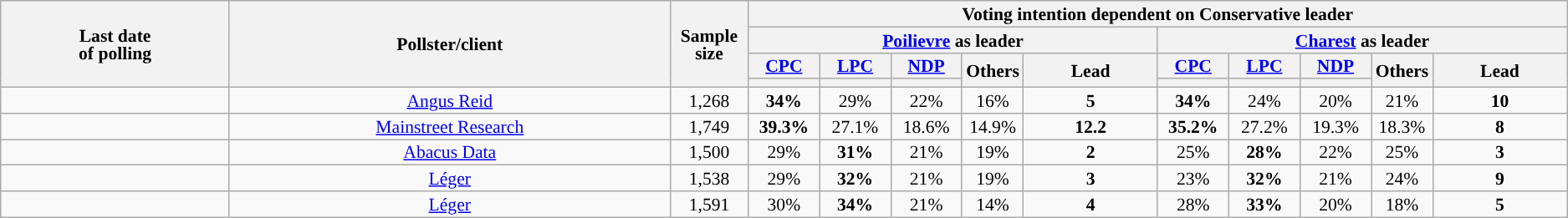<table class="wikitable sortable mw-datatable" style="text-align:center;font-size:90%;line-height:14px">
<tr>
<th rowspan="4">Last date<br>of polling</th>
<th rowspan="4">Pollster/client</th>
<th rowspan="4" width=5%>Sample size</th>
<th colspan="20">Voting intention dependent on Conservative leader</th>
</tr>
<tr>
<th colspan="5"><a href='#'>Poilievre</a> as leader</th>
<th colspan="5"><a href='#'>Charest</a> as leader</th>
</tr>
<tr>
<th style="width:50px;"><a href='#'>CPC</a></th>
<th style="width:50px;"><a href='#'>LPC</a></th>
<th style="width:50px;"><a href='#'>NDP</a></th>
<th rowspan="2" style="width:40px;">Others</th>
<th rowspan="2">Lead</th>
<th style="width:50px;"><a href='#'>CPC</a></th>
<th style="width:50px;"><a href='#'>LPC</a></th>
<th style="width:50px;"><a href='#'>NDP</a></th>
<th rowspan="2" style="width:40px;">Others</th>
<th rowspan="2">Lead</th>
</tr>
<tr class="sorttop">
<th style="background:"></th>
<th style="background:"></th>
<th style="background:"></th>
<th style="background:"></th>
<th style="background:"></th>
<th style="background:"></th>
</tr>
<tr>
<td></td>
<td><a href='#'>Angus Reid</a></td>
<td>1,268</td>
<td><strong>34%</strong></td>
<td>29%</td>
<td>22%</td>
<td>16%</td>
<td><strong>5</strong></td>
<td><strong>34%</strong></td>
<td>24%</td>
<td>20%</td>
<td>21%</td>
<td><strong>10</strong></td>
</tr>
<tr>
<td></td>
<td><a href='#'>Mainstreet Research</a></td>
<td>1,749</td>
<td><strong>39.3%</strong></td>
<td>27.1%</td>
<td>18.6%</td>
<td>14.9%</td>
<td><strong>12.2</strong></td>
<td><strong>35.2%</strong></td>
<td>27.2%</td>
<td>19.3%</td>
<td>18.3%</td>
<td><strong>8</strong></td>
</tr>
<tr>
<td></td>
<td><a href='#'>Abacus Data</a></td>
<td>1,500</td>
<td>29%</td>
<td><strong>31%</strong></td>
<td>21%</td>
<td>19%</td>
<td><strong>2</strong></td>
<td>25%</td>
<td><strong>28%</strong></td>
<td>22%</td>
<td>25%</td>
<td><strong>3</strong></td>
</tr>
<tr>
<td></td>
<td><a href='#'>Léger</a></td>
<td>1,538</td>
<td>29%</td>
<td><strong>32%</strong></td>
<td>21%</td>
<td>19%</td>
<td><strong>3</strong></td>
<td>23%</td>
<td><strong>32%</strong></td>
<td>21%</td>
<td>24%</td>
<td><strong>9</strong></td>
</tr>
<tr>
<td></td>
<td><a href='#'>Léger</a></td>
<td>1,591</td>
<td>30%</td>
<td><strong>34%</strong></td>
<td>21%</td>
<td>14%</td>
<td><strong>4</strong></td>
<td>28%</td>
<td><strong>33%</strong></td>
<td>20%</td>
<td>18%</td>
<td><strong>5</strong></td>
</tr>
</table>
